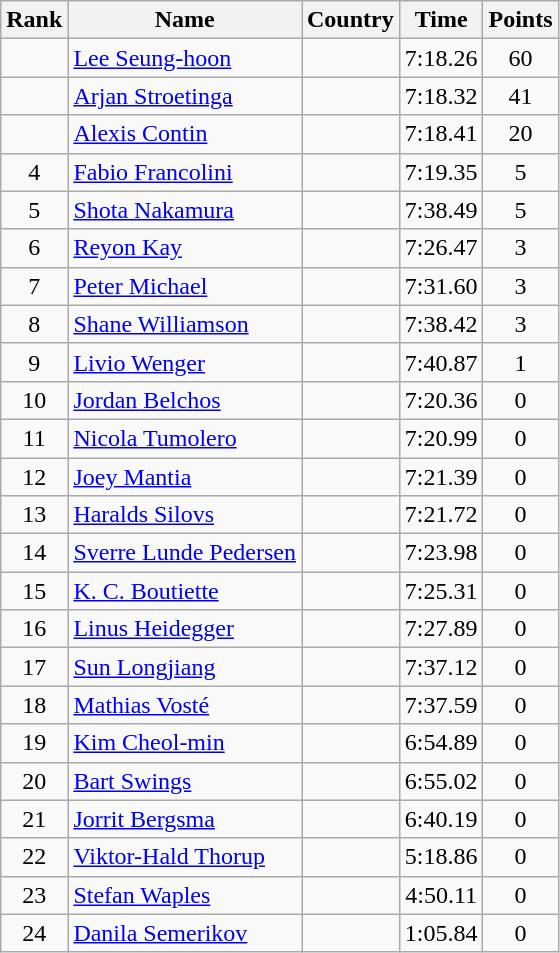<table class="wikitable sortable" style="text-align:center">
<tr>
<th>Rank</th>
<th>Name</th>
<th>Country</th>
<th>Time</th>
<th>Points</th>
</tr>
<tr>
<td></td>
<td align=left><a href='#'>Lee Seung-hoon</a></td>
<td align=left></td>
<td>7:18.26</td>
<td>60</td>
</tr>
<tr>
<td></td>
<td align=left><a href='#'>Arjan Stroetinga</a></td>
<td align=left></td>
<td>7:18.32</td>
<td>41</td>
</tr>
<tr>
<td></td>
<td align=left><a href='#'>Alexis Contin</a></td>
<td align=left></td>
<td>7:18.41</td>
<td>20</td>
</tr>
<tr>
<td>4</td>
<td align=left><a href='#'>Fabio Francolini</a></td>
<td align=left></td>
<td>7:19.35</td>
<td>5</td>
</tr>
<tr>
<td>5</td>
<td align=left><a href='#'>Shota Nakamura</a></td>
<td align=left></td>
<td>7:38.49</td>
<td>5</td>
</tr>
<tr>
<td>6</td>
<td align=left><a href='#'>Reyon Kay</a></td>
<td align=left></td>
<td>7:26.47</td>
<td>3</td>
</tr>
<tr>
<td>7</td>
<td align=left><a href='#'>Peter Michael</a></td>
<td align=left></td>
<td>7:31.60</td>
<td>3</td>
</tr>
<tr>
<td>8</td>
<td align=left><a href='#'>Shane Williamson</a></td>
<td align=left></td>
<td>7:38.42</td>
<td>3</td>
</tr>
<tr>
<td>9</td>
<td align=left><a href='#'>Livio Wenger</a></td>
<td align=left></td>
<td>7:40.87</td>
<td>1</td>
</tr>
<tr>
<td>10</td>
<td align=left><a href='#'>Jordan Belchos</a></td>
<td align=left></td>
<td>7:20.36</td>
<td>0</td>
</tr>
<tr>
<td>11</td>
<td align=left><a href='#'>Nicola Tumolero</a></td>
<td align=left></td>
<td>7:20.99</td>
<td>0</td>
</tr>
<tr>
<td>12</td>
<td align=left><a href='#'>Joey Mantia</a></td>
<td align=left></td>
<td>7:21.39</td>
<td>0</td>
</tr>
<tr>
<td>13</td>
<td align=left><a href='#'>Haralds Silovs</a></td>
<td align=left></td>
<td>7:21.72</td>
<td>0</td>
</tr>
<tr>
<td>14</td>
<td align=left><a href='#'>Sverre Lunde Pedersen</a></td>
<td align=left></td>
<td>7:23.98</td>
<td>0</td>
</tr>
<tr>
<td>15</td>
<td align=left><a href='#'>K. C. Boutiette</a></td>
<td align=left></td>
<td>7:25.31</td>
<td>0</td>
</tr>
<tr>
<td>16</td>
<td align=left><a href='#'>Linus Heidegger</a></td>
<td align=left></td>
<td>7:27.89</td>
<td>0</td>
</tr>
<tr>
<td>17</td>
<td align=left><a href='#'>Sun Longjiang</a></td>
<td align=left></td>
<td>7:37.12</td>
<td>0</td>
</tr>
<tr>
<td>18</td>
<td align=left><a href='#'>Mathias Vosté</a></td>
<td align=left></td>
<td>7:37.59</td>
<td>0</td>
</tr>
<tr>
<td>19</td>
<td align=left><a href='#'>Kim Cheol-min</a></td>
<td align=left></td>
<td>6:54.89</td>
<td>0</td>
</tr>
<tr>
<td>20</td>
<td align=left><a href='#'>Bart Swings</a></td>
<td align=left></td>
<td>6:55.02</td>
<td>0</td>
</tr>
<tr>
<td>21</td>
<td align=left><a href='#'>Jorrit Bergsma</a></td>
<td align=left></td>
<td>6:40.19</td>
<td>0</td>
</tr>
<tr>
<td>22</td>
<td align=left><a href='#'>Viktor-Hald Thorup</a></td>
<td align=left></td>
<td>5:18.86</td>
<td>0</td>
</tr>
<tr>
<td>23</td>
<td align=left><a href='#'>Stefan Waples</a></td>
<td align=left></td>
<td>4:50.11</td>
<td>0</td>
</tr>
<tr>
<td>24</td>
<td align=left><a href='#'>Danila Semerikov</a></td>
<td align=left></td>
<td>1:05.84</td>
<td>0</td>
</tr>
</table>
